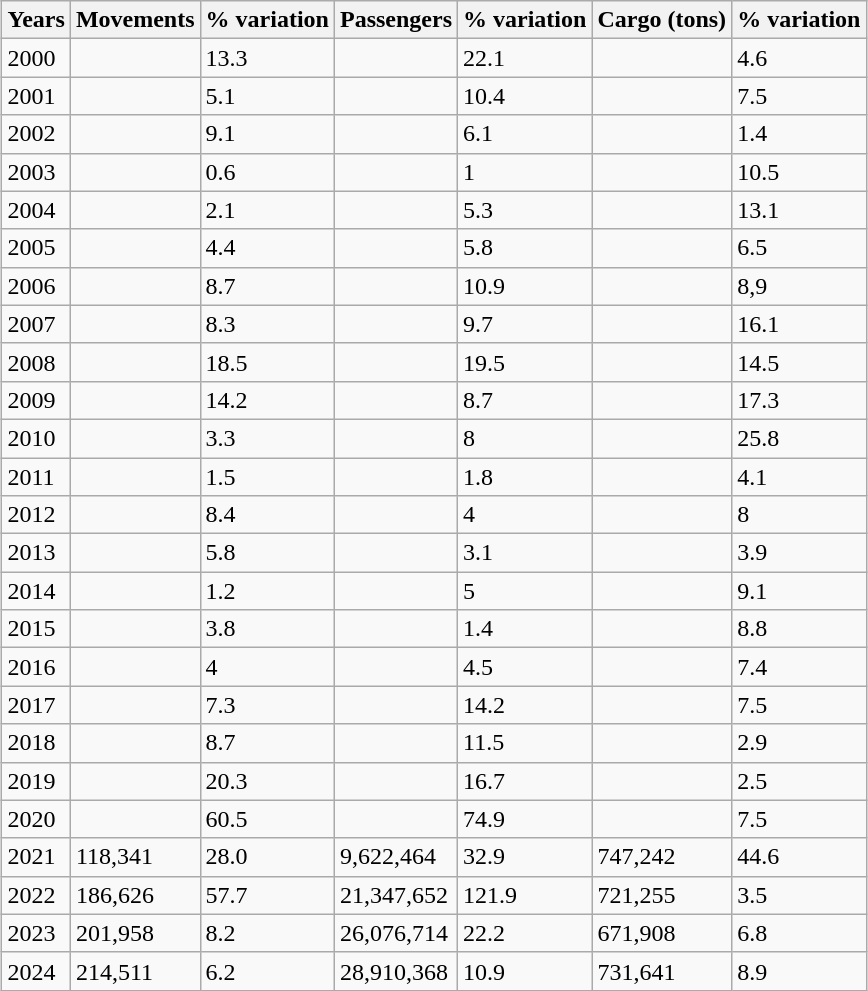<table class="wikitable sortable" width=align= style="margin:1em auto;">
<tr>
<th>Years</th>
<th>Movements</th>
<th>% variation</th>
<th>Passengers</th>
<th>% variation</th>
<th>Cargo (tons)</th>
<th>% variation</th>
</tr>
<tr>
<td>2000</td>
<td></td>
<td>13.3</td>
<td></td>
<td>22.1</td>
<td></td>
<td>4.6</td>
</tr>
<tr>
<td>2001</td>
<td></td>
<td>5.1</td>
<td></td>
<td>10.4</td>
<td></td>
<td>7.5</td>
</tr>
<tr>
<td>2002</td>
<td></td>
<td>9.1</td>
<td></td>
<td>6.1</td>
<td></td>
<td>1.4</td>
</tr>
<tr>
<td>2003</td>
<td></td>
<td>0.6</td>
<td></td>
<td>1</td>
<td></td>
<td>10.5</td>
</tr>
<tr>
<td>2004</td>
<td></td>
<td>2.1</td>
<td></td>
<td>5.3</td>
<td></td>
<td>13.1</td>
</tr>
<tr>
<td>2005</td>
<td></td>
<td>4.4</td>
<td></td>
<td>5.8</td>
<td></td>
<td>6.5</td>
</tr>
<tr>
<td>2006</td>
<td></td>
<td>8.7</td>
<td></td>
<td>10.9</td>
<td></td>
<td>8,9</td>
</tr>
<tr>
<td>2007</td>
<td></td>
<td>8.3</td>
<td></td>
<td>9.7</td>
<td></td>
<td>16.1</td>
</tr>
<tr>
<td>2008</td>
<td></td>
<td>18.5</td>
<td></td>
<td>19.5</td>
<td></td>
<td>14.5</td>
</tr>
<tr>
<td>2009</td>
<td></td>
<td>14.2</td>
<td></td>
<td>8.7</td>
<td></td>
<td>17.3</td>
</tr>
<tr>
<td>2010</td>
<td></td>
<td>3.3</td>
<td></td>
<td>8</td>
<td></td>
<td>25.8</td>
</tr>
<tr>
<td>2011</td>
<td></td>
<td>1.5</td>
<td></td>
<td>1.8</td>
<td></td>
<td>4.1</td>
</tr>
<tr>
<td>2012</td>
<td></td>
<td>8.4</td>
<td></td>
<td>4</td>
<td></td>
<td>8</td>
</tr>
<tr>
<td>2013</td>
<td></td>
<td>5.8</td>
<td></td>
<td>3.1</td>
<td></td>
<td>3.9</td>
</tr>
<tr>
<td>2014</td>
<td></td>
<td>1.2</td>
<td></td>
<td>5</td>
<td></td>
<td>9.1</td>
</tr>
<tr>
<td>2015</td>
<td></td>
<td>3.8</td>
<td></td>
<td>1.4</td>
<td></td>
<td>8.8</td>
</tr>
<tr>
<td>2016</td>
<td></td>
<td>4</td>
<td></td>
<td>4.5</td>
<td></td>
<td>7.4</td>
</tr>
<tr>
<td>2017</td>
<td></td>
<td>7.3</td>
<td></td>
<td>14.2</td>
<td></td>
<td>7.5</td>
</tr>
<tr>
<td>2018</td>
<td></td>
<td>8.7</td>
<td></td>
<td>11.5</td>
<td></td>
<td>2.9</td>
</tr>
<tr>
<td>2019</td>
<td></td>
<td>20.3</td>
<td></td>
<td>16.7</td>
<td></td>
<td>2.5</td>
</tr>
<tr>
<td>2020</td>
<td></td>
<td>60.5</td>
<td></td>
<td>74.9</td>
<td></td>
<td>7.5</td>
</tr>
<tr>
<td>2021</td>
<td>118,341</td>
<td>28.0</td>
<td>9,622,464</td>
<td>32.9</td>
<td>747,242</td>
<td>44.6</td>
</tr>
<tr>
<td>2022</td>
<td>186,626</td>
<td>57.7</td>
<td>21,347,652</td>
<td>121.9</td>
<td>721,255</td>
<td>3.5</td>
</tr>
<tr>
<td>2023</td>
<td>201,958</td>
<td>8.2</td>
<td>26,076,714</td>
<td>22.2</td>
<td>671,908</td>
<td>6.8</td>
</tr>
<tr>
<td>2024</td>
<td>214,511</td>
<td>6.2</td>
<td>28,910,368</td>
<td>10.9</td>
<td>731,641</td>
<td>8.9</td>
</tr>
</table>
